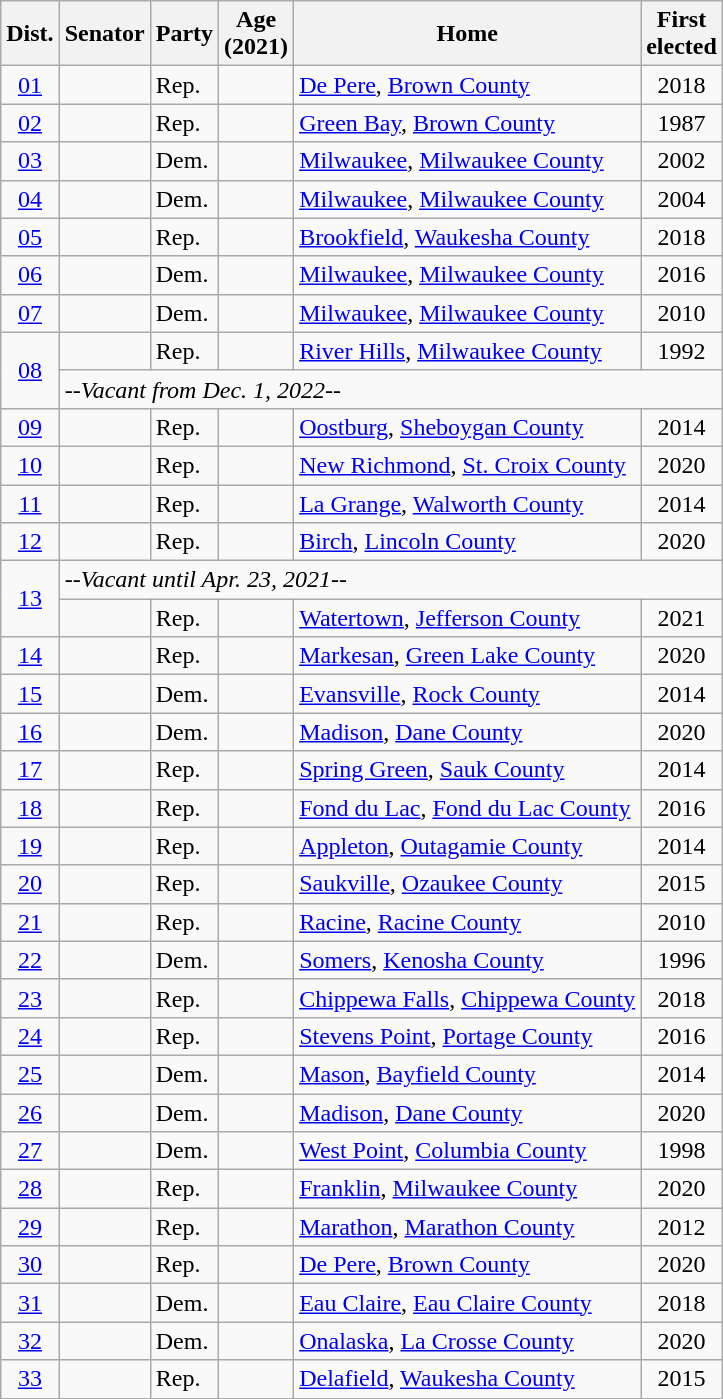<table class="wikitable sortable">
<tr>
<th>Dist.</th>
<th>Senator</th>
<th>Party</th>
<th>Age<br>(2021)</th>
<th>Home</th>
<th>First<br>elected</th>
</tr>
<tr>
<td align="center"><a href='#'>01</a></td>
<td></td>
<td>Rep.</td>
<td align="center"></td>
<td><a href='#'>De Pere</a>, <a href='#'>Brown County</a></td>
<td align="center">2018</td>
</tr>
<tr>
<td align="center"><a href='#'>02</a></td>
<td></td>
<td>Rep.</td>
<td align="center"></td>
<td><a href='#'>Green Bay</a>, <a href='#'>Brown County</a></td>
<td align="center">1987</td>
</tr>
<tr>
<td align="center"><a href='#'>03</a></td>
<td></td>
<td>Dem.</td>
<td align="center"></td>
<td><a href='#'>Milwaukee</a>, <a href='#'>Milwaukee County</a></td>
<td align="center">2002</td>
</tr>
<tr>
<td align="center"><a href='#'>04</a></td>
<td></td>
<td>Dem.</td>
<td align="center"></td>
<td><a href='#'>Milwaukee</a>, <a href='#'>Milwaukee County</a></td>
<td align="center">2004</td>
</tr>
<tr>
<td align="center"><a href='#'>05</a></td>
<td></td>
<td>Rep.</td>
<td align="center"></td>
<td><a href='#'>Brookfield</a>, <a href='#'>Waukesha County</a></td>
<td align="center">2018</td>
</tr>
<tr>
<td align="center"><a href='#'>06</a></td>
<td></td>
<td>Dem.</td>
<td align="center"></td>
<td><a href='#'>Milwaukee</a>, <a href='#'>Milwaukee County</a></td>
<td align="center">2016</td>
</tr>
<tr>
<td align="center"><a href='#'>07</a></td>
<td></td>
<td>Dem.</td>
<td align="center"></td>
<td><a href='#'>Milwaukee</a>, <a href='#'>Milwaukee County</a></td>
<td align="center">2010</td>
</tr>
<tr>
<td rowspan="2" align="center"><a href='#'>08</a></td>
<td> </td>
<td>Rep.</td>
<td align="center"></td>
<td><a href='#'>River Hills</a>, <a href='#'>Milwaukee County</a></td>
<td align="center">1992</td>
</tr>
<tr>
<td colspan="5"><em>--Vacant from Dec. 1, 2022--</em></td>
</tr>
<tr>
<td align="center"><a href='#'>09</a></td>
<td></td>
<td>Rep.</td>
<td align="center"></td>
<td><a href='#'>Oostburg</a>, <a href='#'>Sheboygan County</a></td>
<td align="center">2014</td>
</tr>
<tr>
<td align="center"><a href='#'>10</a></td>
<td></td>
<td>Rep.</td>
<td align="center"></td>
<td><a href='#'>New Richmond</a>, <a href='#'>St. Croix County</a></td>
<td align="center">2020</td>
</tr>
<tr>
<td align="center"><a href='#'>11</a></td>
<td></td>
<td>Rep.</td>
<td align="center"></td>
<td><a href='#'>La Grange</a>, <a href='#'>Walworth County</a></td>
<td align="center">2014</td>
</tr>
<tr>
<td align="center"><a href='#'>12</a></td>
<td></td>
<td>Rep.</td>
<td align="center"></td>
<td><a href='#'>Birch</a>, <a href='#'>Lincoln County</a></td>
<td align="center">2020</td>
</tr>
<tr>
<td rowspan="2" align="center"><a href='#'>13</a></td>
<td colspan="5"><em>--Vacant until Apr. 23, 2021--</em></td>
</tr>
<tr>
<td> </td>
<td>Rep.</td>
<td align="center"></td>
<td><a href='#'>Watertown</a>, <a href='#'>Jefferson County</a></td>
<td align="center">2021</td>
</tr>
<tr>
<td align="center"><a href='#'>14</a></td>
<td></td>
<td>Rep.</td>
<td align="center"></td>
<td><a href='#'>Markesan</a>, <a href='#'>Green Lake County</a></td>
<td align="center">2020</td>
</tr>
<tr>
<td align="center"><a href='#'>15</a></td>
<td></td>
<td>Dem.</td>
<td align="center"></td>
<td><a href='#'>Evansville</a>, <a href='#'>Rock County</a></td>
<td align="center">2014</td>
</tr>
<tr>
<td align="center"><a href='#'>16</a></td>
<td></td>
<td>Dem.</td>
<td align="center"></td>
<td><a href='#'>Madison</a>, <a href='#'>Dane County</a></td>
<td align="center">2020</td>
</tr>
<tr>
<td align="center"><a href='#'>17</a></td>
<td></td>
<td>Rep.</td>
<td align="center"></td>
<td><a href='#'>Spring Green</a>, <a href='#'>Sauk County</a></td>
<td align="center">2014</td>
</tr>
<tr>
<td align="center"><a href='#'>18</a></td>
<td></td>
<td>Rep.</td>
<td align="center"></td>
<td><a href='#'>Fond du Lac</a>, <a href='#'>Fond du Lac County</a></td>
<td align="center">2016</td>
</tr>
<tr>
<td align="center"><a href='#'>19</a></td>
<td></td>
<td>Rep.</td>
<td align="center"></td>
<td><a href='#'>Appleton</a>, <a href='#'>Outagamie County</a></td>
<td align="center">2014</td>
</tr>
<tr>
<td align="center"><a href='#'>20</a></td>
<td></td>
<td>Rep.</td>
<td align="center"></td>
<td><a href='#'>Saukville</a>, <a href='#'>Ozaukee County</a></td>
<td align="center">2015</td>
</tr>
<tr>
<td align="center"><a href='#'>21</a></td>
<td></td>
<td>Rep.</td>
<td align="center"></td>
<td><a href='#'>Racine</a>, <a href='#'>Racine County</a></td>
<td align="center">2010</td>
</tr>
<tr>
<td align="center"><a href='#'>22</a></td>
<td></td>
<td>Dem.</td>
<td align="center"></td>
<td><a href='#'>Somers</a>, <a href='#'>Kenosha County</a></td>
<td align="center">1996</td>
</tr>
<tr>
<td align="center"><a href='#'>23</a></td>
<td></td>
<td>Rep.</td>
<td align="center"></td>
<td><a href='#'>Chippewa Falls</a>, <a href='#'>Chippewa County</a></td>
<td align="center">2018</td>
</tr>
<tr>
<td align="center"><a href='#'>24</a></td>
<td></td>
<td>Rep.</td>
<td align="center"></td>
<td><a href='#'>Stevens Point</a>, <a href='#'>Portage County</a></td>
<td align="center">2016</td>
</tr>
<tr>
<td align="center"><a href='#'>25</a></td>
<td></td>
<td>Dem.</td>
<td align="center"></td>
<td><a href='#'>Mason</a>, <a href='#'>Bayfield County</a></td>
<td align="center">2014</td>
</tr>
<tr>
<td align="center"><a href='#'>26</a></td>
<td></td>
<td>Dem.</td>
<td align="center"></td>
<td><a href='#'>Madison</a>, <a href='#'>Dane County</a></td>
<td align="center">2020</td>
</tr>
<tr>
<td align="center"><a href='#'>27</a></td>
<td></td>
<td>Dem.</td>
<td align="center"></td>
<td><a href='#'>West Point</a>, <a href='#'>Columbia County</a></td>
<td align="center">1998</td>
</tr>
<tr>
<td align="center"><a href='#'>28</a></td>
<td></td>
<td>Rep.</td>
<td align="center"></td>
<td><a href='#'>Franklin</a>, <a href='#'>Milwaukee County</a></td>
<td align="center">2020</td>
</tr>
<tr>
<td align="center"><a href='#'>29</a></td>
<td></td>
<td>Rep.</td>
<td align="center"></td>
<td><a href='#'>Marathon</a>, <a href='#'>Marathon County</a></td>
<td align="center">2012</td>
</tr>
<tr>
<td align="center"><a href='#'>30</a></td>
<td></td>
<td>Rep.</td>
<td align="center"></td>
<td><a href='#'>De Pere</a>, <a href='#'>Brown County</a></td>
<td align="center">2020</td>
</tr>
<tr>
<td align="center"><a href='#'>31</a></td>
<td></td>
<td>Dem.</td>
<td align="center"></td>
<td><a href='#'>Eau Claire</a>, <a href='#'>Eau Claire County</a></td>
<td align="center">2018</td>
</tr>
<tr>
<td align="center"><a href='#'>32</a></td>
<td></td>
<td>Dem.</td>
<td align="center"></td>
<td><a href='#'>Onalaska</a>, <a href='#'>La Crosse County</a></td>
<td align="center">2020</td>
</tr>
<tr>
<td align="center"><a href='#'>33</a></td>
<td></td>
<td>Rep.</td>
<td align="center"></td>
<td><a href='#'>Delafield</a>, <a href='#'>Waukesha County</a></td>
<td align="center">2015</td>
</tr>
</table>
